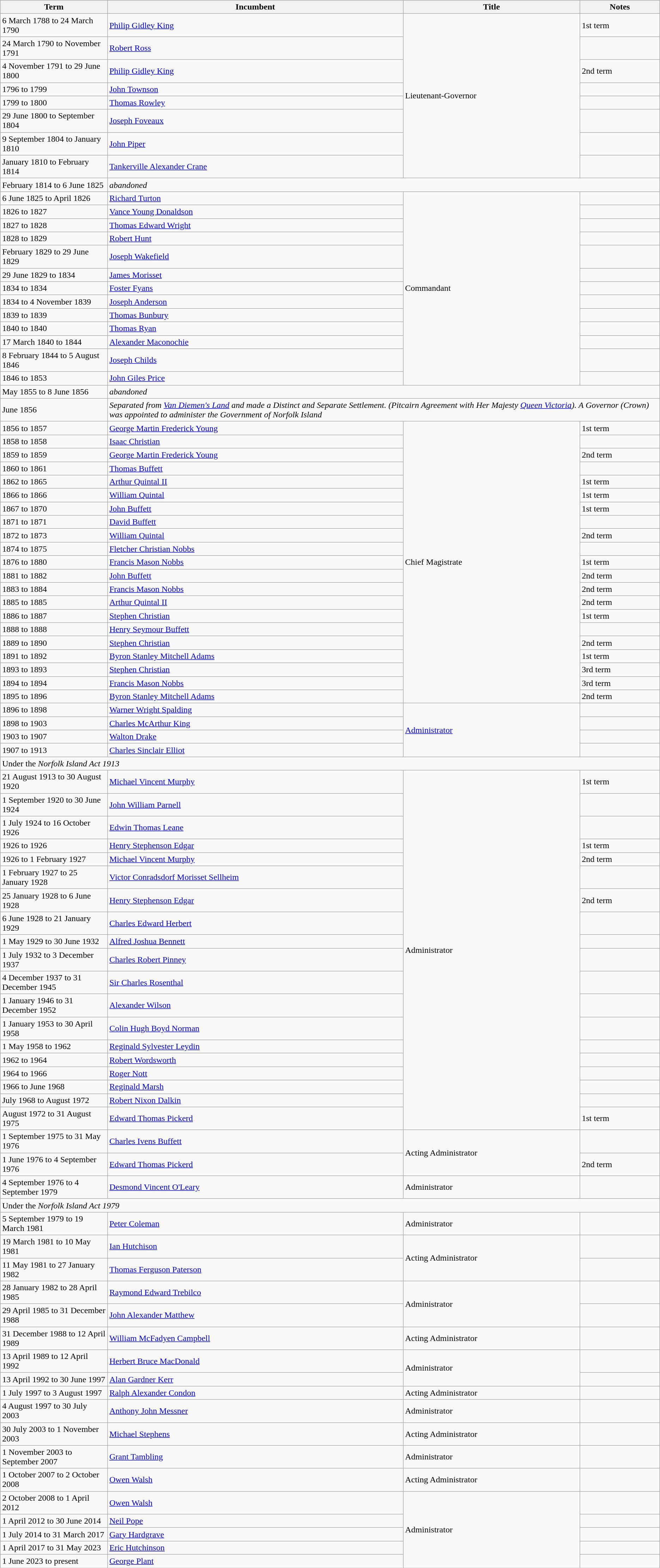<table class="wikitable">
<tr>
<th>Term</th>
<th>Incumbent</th>
<th>Title</th>
<th>Notes</th>
</tr>
<tr>
<td>6 March 1788 to 24 March 1790</td>
<td><a href='#'>Philip Gidley King</a></td>
<td rowspan=8>Lieutenant-Governor</td>
<td>1st term</td>
</tr>
<tr>
<td>24 March 1790 to November 1791</td>
<td><a href='#'>Robert Ross</a></td>
<td></td>
</tr>
<tr>
<td>4 November 1791 to 29 June 1800</td>
<td><a href='#'>Philip Gidley King</a></td>
<td>2nd term</td>
</tr>
<tr>
<td>1796 to 1799</td>
<td><a href='#'>John Townson</a></td>
<td></td>
</tr>
<tr>
<td>1799 to 1800</td>
<td><a href='#'>Thomas Rowley</a></td>
<td></td>
</tr>
<tr>
<td>29 June 1800 to September 1804</td>
<td><a href='#'>Joseph Foveaux</a></td>
<td></td>
</tr>
<tr>
<td>9 September 1804 to January 1810</td>
<td><a href='#'>John Piper</a></td>
<td></td>
</tr>
<tr>
<td>January 1810 to February 1814</td>
<td><a href='#'>Tankerville Alexander Crane</a></td>
<td></td>
</tr>
<tr>
<td>February 1814 to 6 June 1825</td>
<td colspan=3><em>abandoned</em></td>
</tr>
<tr>
<td>6 June 1825 to April 1826</td>
<td><a href='#'>Richard Turton</a></td>
<td rowspan=13>Commandant</td>
<td></td>
</tr>
<tr>
<td>1826 to 1827</td>
<td><a href='#'>Vance Young Donaldson</a></td>
<td></td>
</tr>
<tr>
<td>1827 to 1828</td>
<td><a href='#'>Thomas Edward Wright</a></td>
<td></td>
</tr>
<tr>
<td>1828 to 1829</td>
<td><a href='#'>Robert Hunt</a></td>
<td></td>
</tr>
<tr>
<td>February 1829 to 29 June 1829</td>
<td><a href='#'>Joseph Wakefield</a></td>
<td></td>
</tr>
<tr>
<td>29 June 1829 to 1834</td>
<td><a href='#'>James Morisset</a></td>
<td></td>
</tr>
<tr>
<td>1834 to 1834</td>
<td><a href='#'>Foster Fyans</a></td>
<td></td>
</tr>
<tr>
<td>1834 to 4 November 1839</td>
<td><a href='#'>Joseph Anderson</a></td>
<td></td>
</tr>
<tr>
<td>1839 to 1839</td>
<td><a href='#'>Thomas Bunbury</a></td>
<td></td>
</tr>
<tr>
<td>1840 to 1840</td>
<td><a href='#'>Thomas Ryan</a></td>
<td></td>
</tr>
<tr>
<td>17 March 1840 to 1844</td>
<td><a href='#'>Alexander Maconochie</a></td>
<td></td>
</tr>
<tr>
<td>8 February 1844 to 5 August 1846</td>
<td><a href='#'>Joseph Childs</a></td>
<td></td>
</tr>
<tr>
<td>1846 to 1853</td>
<td><a href='#'>John Giles Price</a></td>
<td></td>
</tr>
<tr>
<td>May 1855 to 8 June 1856</td>
<td colspan=3><em>abandoned</em></td>
</tr>
<tr>
<td>June 1856</td>
<td colspan=3><em>Separated from <a href='#'>Van Diemen's Land</a> and made a Distinct and Separate Settlement. (Pitcairn Agreement with Her Majesty <a href='#'>Queen Victoria</a>). A Governor (Crown) was appointed to administer the Government of Norfolk Island</em></td>
</tr>
<tr>
<td>1856 to 1857</td>
<td><a href='#'>George Martin Frederick Young</a></td>
<td rowspan=21>Chief Magistrate</td>
<td>1st term</td>
</tr>
<tr>
<td>1858 to 1858</td>
<td><a href='#'>Isaac Christian</a></td>
<td></td>
</tr>
<tr>
<td>1859 to 1859</td>
<td><a href='#'>George Martin Frederick Young</a></td>
<td>2nd term</td>
</tr>
<tr>
<td>1860 to 1861</td>
<td><a href='#'>Thomas Buffett</a></td>
<td></td>
</tr>
<tr>
<td>1862 to 1865</td>
<td><a href='#'>Arthur Quintal II</a></td>
<td>1st term</td>
</tr>
<tr>
<td>1866 to 1866</td>
<td><a href='#'>William Quintal</a></td>
<td>1st term</td>
</tr>
<tr>
<td>1867 to 1870</td>
<td><a href='#'>John Buffett</a></td>
<td>1st term</td>
</tr>
<tr>
<td>1871 to 1871</td>
<td><a href='#'>David Buffett</a></td>
<td></td>
</tr>
<tr>
<td>1872 to 1873</td>
<td><a href='#'>William Quintal</a></td>
<td>2nd term</td>
</tr>
<tr>
<td>1874 to 1875</td>
<td><a href='#'>Fletcher Christian Nobbs</a></td>
<td></td>
</tr>
<tr>
<td>1876 to 1880</td>
<td><a href='#'>Francis Mason Nobbs</a></td>
<td>1st term</td>
</tr>
<tr>
<td>1881 to 1882</td>
<td><a href='#'>John Buffett</a></td>
<td>2nd term</td>
</tr>
<tr>
<td>1883 to 1884</td>
<td><a href='#'>Francis Mason Nobbs</a></td>
<td>2nd term</td>
</tr>
<tr>
<td>1885 to 1885</td>
<td><a href='#'>Arthur Quintal II</a></td>
<td>2nd term</td>
</tr>
<tr>
<td>1886 to 1887</td>
<td><a href='#'>Stephen Christian</a></td>
<td>1st term</td>
</tr>
<tr>
<td>1888 to 1888</td>
<td><a href='#'>Henry Seymour Buffett</a></td>
<td></td>
</tr>
<tr>
<td>1889 to 1890</td>
<td><a href='#'>Stephen Christian</a></td>
<td>2nd term</td>
</tr>
<tr>
<td>1891 to 1892</td>
<td><a href='#'>Byron Stanley Mitchell Adams</a></td>
<td>1st term</td>
</tr>
<tr>
<td>1893 to 1893</td>
<td><a href='#'>Stephen Christian</a></td>
<td>3rd term</td>
</tr>
<tr>
<td>1894 to 1894</td>
<td><a href='#'>Francis Mason Nobbs</a></td>
<td>3rd term</td>
</tr>
<tr>
<td>1895 to 1896</td>
<td><a href='#'>Byron Stanley Mitchell Adams</a></td>
<td>2nd term</td>
</tr>
<tr>
<td>1896 to 1898</td>
<td><a href='#'>Warner Wright Spalding</a></td>
<td rowspan=4><a href='#'>Administrator</a></td>
<td></td>
</tr>
<tr>
<td>1898 to 1903</td>
<td><a href='#'>Charles McArthur King</a></td>
<td></td>
</tr>
<tr>
<td>1903 to 1907</td>
<td><a href='#'>Walton Drake</a></td>
<td></td>
</tr>
<tr>
<td>1907 to 1913</td>
<td><a href='#'>Charles Sinclair Elliot</a></td>
<td></td>
</tr>
<tr>
<td colspan=4>Under the <em>Norfolk Island Act 1913</em></td>
</tr>
<tr>
<td>21 August 1913 to 30 August 1920</td>
<td><a href='#'>Michael Vincent Murphy</a></td>
<td rowspan=19>Administrator</td>
<td>1st term</td>
</tr>
<tr>
<td>1 September 1920 to 30 June 1924</td>
<td><a href='#'>John William Parnell</a></td>
<td></td>
</tr>
<tr>
<td>1 July 1924 to 16 October 1926</td>
<td><a href='#'>Edwin Thomas Leane</a></td>
<td></td>
</tr>
<tr>
<td>1926 to 1926</td>
<td><a href='#'>Henry Stephenson Edgar</a></td>
<td>1st term</td>
</tr>
<tr>
<td>1926 to 1 February 1927</td>
<td><a href='#'>Michael Vincent Murphy</a></td>
<td>2nd term</td>
</tr>
<tr>
<td>1 February 1927 to 25 January 1928</td>
<td><a href='#'>Victor Conradsdorf Morisset Sellheim</a></td>
<td></td>
</tr>
<tr>
<td>25 January 1928 to 6 June 1928</td>
<td><a href='#'>Henry Stephenson Edgar</a></td>
<td>2nd term</td>
</tr>
<tr>
<td>6 June 1928 to 21 January 1929</td>
<td><a href='#'>Charles Edward Herbert</a></td>
<td></td>
</tr>
<tr>
<td>1 May 1929 to 30 June 1932</td>
<td><a href='#'>Alfred Joshua Bennett</a></td>
<td></td>
</tr>
<tr>
<td>1 July 1932 to 3 December 1937</td>
<td><a href='#'>Charles Robert Pinney</a></td>
<td></td>
</tr>
<tr>
<td>4 December 1937 to 31 December 1945</td>
<td><a href='#'>Sir Charles Rosenthal</a></td>
<td></td>
</tr>
<tr>
<td>1 January 1946 to 31 December 1952</td>
<td><a href='#'>Alexander Wilson</a></td>
<td></td>
</tr>
<tr>
<td>1 January 1953 to 30 April 1958</td>
<td><a href='#'>Colin Hugh Boyd Norman</a></td>
<td></td>
</tr>
<tr>
<td>1 May 1958 to 1962</td>
<td><a href='#'>Reginald Sylvester Leydin</a></td>
<td></td>
</tr>
<tr>
<td>1962 to 1964</td>
<td><a href='#'>Robert Wordsworth</a></td>
<td></td>
</tr>
<tr>
<td>1964 to 1966</td>
<td><a href='#'>Roger Nott</a></td>
<td></td>
</tr>
<tr>
<td>1966 to June 1968</td>
<td><a href='#'>Reginald Marsh</a></td>
<td></td>
</tr>
<tr>
<td>July 1968 to August 1972</td>
<td><a href='#'>Robert Nixon Dalkin</a></td>
<td></td>
</tr>
<tr>
<td>August 1972 to 31 August 1975</td>
<td><a href='#'>Edward Thomas Pickerd</a></td>
<td>1st term</td>
</tr>
<tr>
<td>1 September 1975 to 31 May 1976</td>
<td><a href='#'>Charles Ivens Buffett</a></td>
<td rowspan=2>Acting Administrator</td>
<td></td>
</tr>
<tr>
<td>1 June 1976 to 4 September 1976</td>
<td><a href='#'>Edward Thomas Pickerd</a></td>
<td>2nd term</td>
</tr>
<tr>
<td>4 September 1976 to 4 September 1979</td>
<td><a href='#'>Desmond Vincent O'Leary</a></td>
<td>Administrator</td>
<td></td>
</tr>
<tr>
<td colspan=4>Under the <em>Norfolk Island Act 1979</em></td>
</tr>
<tr>
<td>5 September 1979 to 19 March 1981</td>
<td><a href='#'>Peter Coleman</a></td>
<td>Administrator</td>
<td></td>
</tr>
<tr>
<td>19 March 1981 to 10 May 1981</td>
<td><a href='#'>Ian Hutchison</a></td>
<td rowspan=2>Acting Administrator</td>
<td></td>
</tr>
<tr>
<td>11 May 1981 to 27 January 1982</td>
<td><a href='#'>Thomas Ferguson Paterson</a></td>
<td></td>
</tr>
<tr>
<td>28 January 1982 to 28 April 1985</td>
<td><a href='#'>Raymond Edward Trebilco</a></td>
<td rowspan=2>Administrator</td>
<td></td>
</tr>
<tr>
<td>29 April 1985 to 31 December 1988</td>
<td><a href='#'>John Alexander Matthew</a></td>
<td></td>
</tr>
<tr>
<td>31 December 1988 to 12 April 1989</td>
<td><a href='#'>William McFadyen Campbell</a></td>
<td>Acting Administrator</td>
<td></td>
</tr>
<tr>
<td>13 April 1989 to 12 April 1992</td>
<td><a href='#'>Herbert Bruce MacDonald</a></td>
<td rowspan=2>Administrator</td>
<td></td>
</tr>
<tr>
<td>13 April 1992 to 30 June 1997</td>
<td><a href='#'>Alan Gardner Kerr</a></td>
<td></td>
</tr>
<tr>
<td>1 July 1997 to 3 August 1997</td>
<td><a href='#'>Ralph Alexander Condon</a></td>
<td>Acting Administrator</td>
<td></td>
</tr>
<tr>
<td>4 August 1997 to 30 July 2003</td>
<td><a href='#'>Anthony John Messner</a></td>
<td>Administrator</td>
<td></td>
</tr>
<tr>
<td>30 July 2003 to 1 November 2003</td>
<td><a href='#'>Michael Stephens</a></td>
<td>Acting Administrator</td>
<td></td>
</tr>
<tr>
<td>1 November 2003 to September 2007</td>
<td><a href='#'>Grant Tambling</a></td>
<td>Administrator</td>
<td></td>
</tr>
<tr>
<td>1 October 2007 to 2 October 2008</td>
<td><a href='#'>Owen Walsh</a></td>
<td>Acting Administrator</td>
<td></td>
</tr>
<tr>
<td>2 October 2008 to 1 April 2012</td>
<td><a href='#'>Owen Walsh</a></td>
<td rowspan=5>Administrator</td>
<td></td>
</tr>
<tr>
<td>1 April 2012 to 30 June 2014</td>
<td><a href='#'>Neil Pope</a></td>
<td></td>
</tr>
<tr>
<td>1 July 2014 to 31 March 2017</td>
<td><a href='#'>Gary Hardgrave</a></td>
<td></td>
</tr>
<tr>
<td>1 April 2017 to 31 May 2023</td>
<td><a href='#'>Eric Hutchinson</a></td>
<td></td>
</tr>
<tr>
<td>1 June 2023 to present</td>
<td><a href='#'>George Plant</a></td>
<td></td>
</tr>
</table>
